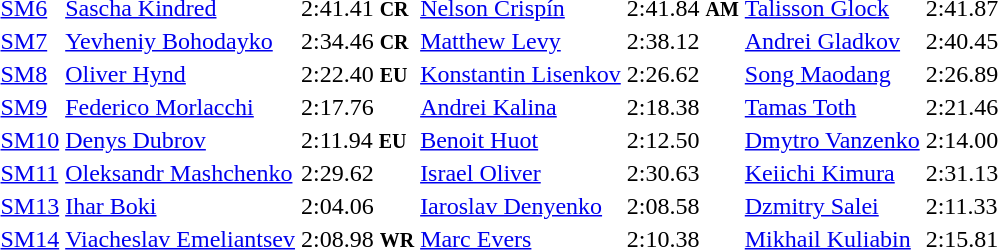<table>
<tr>
<td><a href='#'>SM6</a></td>
<td><a href='#'>Sascha Kindred</a><br></td>
<td>2:41.41 <small><strong>CR</strong></small></td>
<td><a href='#'>Nelson Crispín</a><br></td>
<td>2:41.84 <small><strong>AM</strong></small></td>
<td><a href='#'>Talisson Glock</a><br></td>
<td>2:41.87</td>
</tr>
<tr>
<td><a href='#'>SM7</a></td>
<td><a href='#'>Yevheniy Bohodayko</a><br></td>
<td>2:34.46 <small><strong>CR</strong></small></td>
<td><a href='#'>Matthew Levy</a><br></td>
<td>2:38.12</td>
<td><a href='#'>Andrei Gladkov</a><br></td>
<td>2:40.45</td>
</tr>
<tr>
<td><a href='#'>SM8</a></td>
<td><a href='#'>Oliver Hynd</a><br></td>
<td>2:22.40 <small><strong>EU</strong></small></td>
<td><a href='#'>Konstantin Lisenkov</a><br></td>
<td>2:26.62</td>
<td><a href='#'>Song Maodang</a><br></td>
<td>2:26.89</td>
</tr>
<tr>
<td><a href='#'>SM9</a></td>
<td><a href='#'>Federico Morlacchi</a><br></td>
<td>2:17.76</td>
<td><a href='#'>Andrei Kalina</a><br></td>
<td>2:18.38</td>
<td><a href='#'>Tamas Toth</a><br></td>
<td>2:21.46</td>
</tr>
<tr>
<td><a href='#'>SM10</a></td>
<td><a href='#'>Denys Dubrov</a><br></td>
<td>2:11.94 <small><strong>EU</strong></small></td>
<td><a href='#'>Benoit Huot</a><br></td>
<td>2:12.50</td>
<td><a href='#'>Dmytro Vanzenko</a><br></td>
<td>2:14.00</td>
</tr>
<tr>
<td><a href='#'>SM11</a></td>
<td><a href='#'>Oleksandr Mashchenko</a><br></td>
<td>2:29.62</td>
<td><a href='#'>Israel Oliver</a><br></td>
<td>2:30.63</td>
<td><a href='#'>Keiichi Kimura</a><br></td>
<td>2:31.13</td>
</tr>
<tr>
<td><a href='#'>SM13</a></td>
<td><a href='#'>Ihar Boki</a><br></td>
<td>2:04.06</td>
<td><a href='#'>Iaroslav Denyenko</a><br></td>
<td>2:08.58</td>
<td><a href='#'>Dzmitry Salei</a><br></td>
<td>2:11.33</td>
</tr>
<tr>
<td><a href='#'>SM14</a></td>
<td><a href='#'>Viacheslav Emeliantsev</a><br></td>
<td>2:08.98 <small><strong>WR</strong></small></td>
<td><a href='#'>Marc Evers</a><br></td>
<td>2:10.38</td>
<td><a href='#'>Mikhail Kuliabin</a><br></td>
<td>2:15.81</td>
</tr>
</table>
